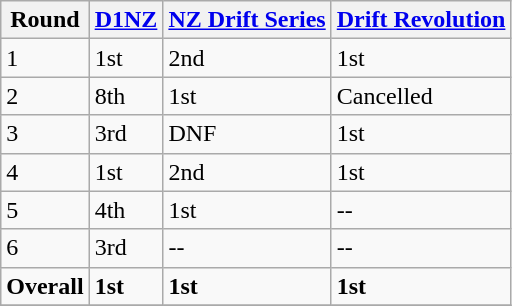<table class="wikitable">
<tr>
<th>Round</th>
<th><a href='#'>D1NZ</a></th>
<th><a href='#'>NZ Drift Series</a></th>
<th><a href='#'>Drift Revolution</a></th>
</tr>
<tr>
<td>1</td>
<td>1st</td>
<td>2nd</td>
<td>1st</td>
</tr>
<tr>
<td>2</td>
<td>8th</td>
<td>1st</td>
<td>Cancelled</td>
</tr>
<tr>
<td>3</td>
<td>3rd</td>
<td>DNF</td>
<td>1st</td>
</tr>
<tr>
<td>4</td>
<td>1st</td>
<td>2nd</td>
<td>1st</td>
</tr>
<tr>
<td>5</td>
<td>4th</td>
<td>1st</td>
<td>--</td>
</tr>
<tr>
<td>6</td>
<td>3rd</td>
<td>--</td>
<td>--</td>
</tr>
<tr>
<td><strong>Overall</strong></td>
<td><strong>1st</strong></td>
<td><strong>1st</strong></td>
<td><strong>1st</strong></td>
</tr>
<tr>
</tr>
</table>
